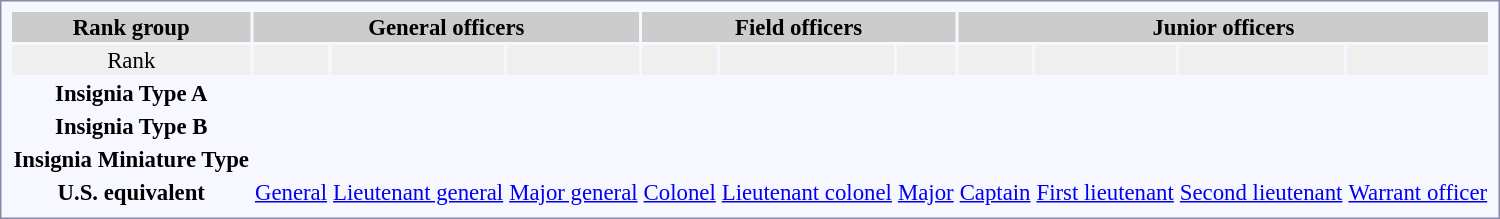<table style="border:1px solid #8888aa; background-color:#f7f8ff; padding:5px; font-size:95%; margin: 0px 12px 12px 0px;">
<tr style="background:#ccc;">
<th>Rank group</th>
<th colspan=3>General officers</th>
<th colspan=3>Field officers</th>
<th colspan=4>Junior officers</th>
</tr>
<tr style="text-align:center; background:#efefef;">
<td>Rank</td>
<td><br></td>
<td><br></td>
<td><br></td>
<td><br></td>
<td><br></td>
<td><br></td>
<td><br></td>
<td><br></td>
<td><br></td>
<td><br></td>
</tr>
<tr style="text-align:center;">
<th>Insignia Type A</th>
<td></td>
<td></td>
<td></td>
<td></td>
<td></td>
<td></td>
<td></td>
<td></td>
<td></td>
<td></td>
</tr>
<tr style="text-align:center;">
<th>Insignia Type B</th>
<td></td>
<td></td>
<td></td>
<td></td>
<td></td>
<td></td>
<td></td>
<td></td>
<td></td>
<td></td>
</tr>
<tr style="text-align:center;">
<th>Insignia Miniature Type</th>
<td></td>
<td></td>
<td></td>
<td></td>
<td></td>
<td></td>
<td></td>
<td></td>
<td></td>
<td></td>
</tr>
<tr style="text-align:center;">
<th>U.S. equivalent</th>
<td><a href='#'>General</a></td>
<td><a href='#'>Lieutenant general</a></td>
<td><a href='#'>Major general</a></td>
<td><a href='#'>Colonel</a></td>
<td><a href='#'>Lieutenant colonel</a></td>
<td><a href='#'>Major</a></td>
<td><a href='#'>Captain</a></td>
<td><a href='#'>First lieutenant</a></td>
<td><a href='#'>Second lieutenant</a></td>
<td><a href='#'>Warrant officer</a></td>
</tr>
</table>
